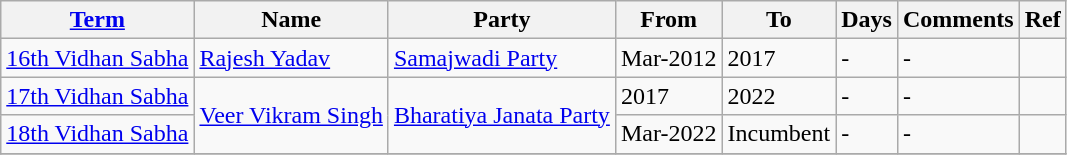<table class="wikitable sortable">
<tr>
<th><a href='#'>Term</a></th>
<th>Name</th>
<th>Party</th>
<th>From</th>
<th>To</th>
<th>Days</th>
<th>Comments</th>
<th>Ref</th>
</tr>
<tr>
<td><a href='#'>16th Vidhan Sabha</a></td>
<td><a href='#'>Rajesh Yadav</a></td>
<td><a href='#'>Samajwadi Party</a></td>
<td>Mar-2012</td>
<td>2017</td>
<td>-</td>
<td>-</td>
<td></td>
</tr>
<tr>
<td><a href='#'>17th Vidhan Sabha</a></td>
<td rowspan="2"><a href='#'>Veer Vikram Singh</a></td>
<td rowspan="2"><a href='#'>Bharatiya Janata Party</a></td>
<td>2017</td>
<td>2022</td>
<td>-</td>
<td>-</td>
<td></td>
</tr>
<tr>
<td><a href='#'>18th Vidhan Sabha</a></td>
<td>Mar-2022</td>
<td>Incumbent</td>
<td>-</td>
<td>-</td>
<td></td>
</tr>
<tr>
</tr>
</table>
